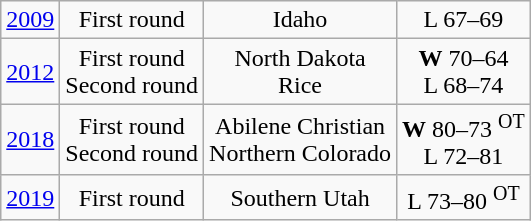<table class="wikitable">
<tr align="center">
<td><a href='#'>2009</a></td>
<td>First round</td>
<td>Idaho</td>
<td>L 67–69</td>
</tr>
<tr align=center>
<td><a href='#'>2012</a></td>
<td>First round<br>Second round</td>
<td>North Dakota<br>Rice</td>
<td><strong>W</strong> 70–64<br>L 68–74</td>
</tr>
<tr align=center>
<td><a href='#'>2018</a></td>
<td>First round<br>Second round</td>
<td>Abilene Christian<br>Northern Colorado</td>
<td><strong>W</strong> 80–73 <sup>OT</sup><br>L 72–81</td>
</tr>
<tr align=center>
<td><a href='#'>2019</a></td>
<td>First round</td>
<td>Southern Utah</td>
<td>L 73–80 <sup>OT</sup></td>
</tr>
</table>
